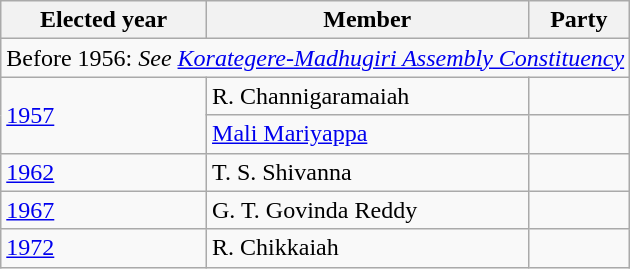<table class="wikitable sortable">
<tr>
<th>Elected year</th>
<th>Member</th>
<th colspan=2>Party</th>
</tr>
<tr>
<td colspan=4>Before 1956: <em>See <a href='#'>Korategere-Madhugiri Assembly Constituency</a></em></td>
</tr>
<tr>
<td rowspan="2"><a href='#'>1957</a></td>
<td>R. Channigaramaiah</td>
<td></td>
</tr>
<tr>
<td><a href='#'>Mali Mariyappa</a></td>
</tr>
<tr>
<td><a href='#'>1962</a></td>
<td>T. S. Shivanna</td>
<td></td>
</tr>
<tr>
<td><a href='#'>1967</a></td>
<td>G. T. Govinda Reddy</td>
<td></td>
</tr>
<tr>
<td><a href='#'>1972</a></td>
<td>R. Chikkaiah</td>
<td></td>
</tr>
</table>
